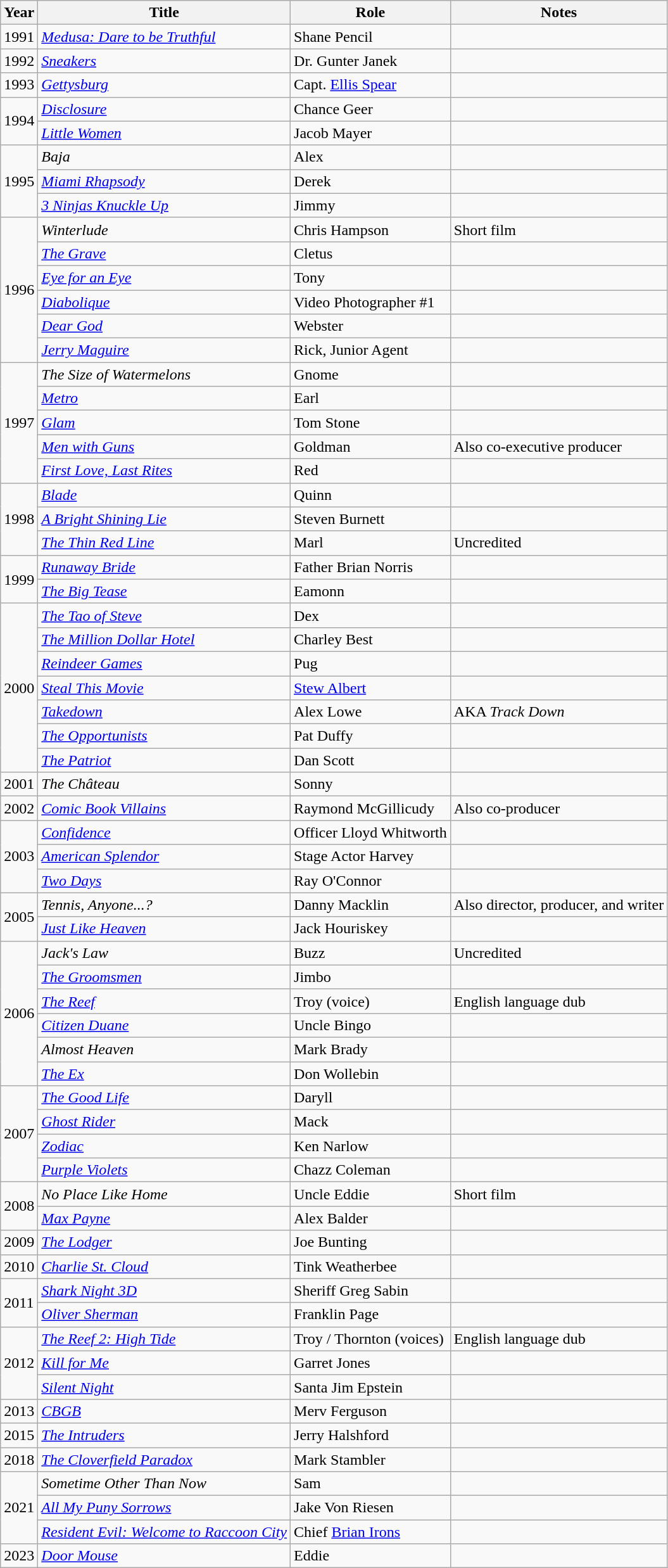<table class="wikitable sortable">
<tr>
<th>Year</th>
<th>Title</th>
<th>Role</th>
<th class="unsortable">Notes</th>
</tr>
<tr>
<td>1991</td>
<td><em><a href='#'>Medusa: Dare to be Truthful</a></em></td>
<td>Shane Pencil</td>
<td></td>
</tr>
<tr>
<td>1992</td>
<td><em><a href='#'>Sneakers</a></em></td>
<td>Dr. Gunter Janek</td>
<td></td>
</tr>
<tr>
<td>1993</td>
<td><em><a href='#'>Gettysburg</a></em></td>
<td>Capt. <a href='#'>Ellis Spear</a></td>
<td></td>
</tr>
<tr>
<td rowspan=2>1994</td>
<td><em><a href='#'>Disclosure</a></em></td>
<td>Chance Geer</td>
<td></td>
</tr>
<tr>
<td><em><a href='#'>Little Women</a></em></td>
<td>Jacob Mayer</td>
<td></td>
</tr>
<tr>
<td rowspan=3>1995</td>
<td><em>Baja</em></td>
<td>Alex</td>
<td></td>
</tr>
<tr>
<td><em><a href='#'>Miami Rhapsody</a></em></td>
<td>Derek</td>
<td></td>
</tr>
<tr>
<td><em><a href='#'>3 Ninjas Knuckle Up</a></em></td>
<td>Jimmy</td>
<td></td>
</tr>
<tr>
<td rowspan=6>1996</td>
<td><em>Winterlude</em></td>
<td>Chris Hampson</td>
<td>Short film</td>
</tr>
<tr>
<td data-sort-value="Grave, The"><em><a href='#'>The Grave</a></em></td>
<td>Cletus</td>
<td></td>
</tr>
<tr>
<td><em><a href='#'>Eye for an Eye</a></em></td>
<td>Tony</td>
<td></td>
</tr>
<tr>
<td><em><a href='#'>Diabolique</a></em></td>
<td>Video Photographer #1</td>
<td></td>
</tr>
<tr>
<td><em><a href='#'>Dear God</a></em></td>
<td>Webster</td>
<td></td>
</tr>
<tr>
<td><em><a href='#'>Jerry Maguire</a></em></td>
<td>Rick, Junior Agent</td>
<td></td>
</tr>
<tr>
<td rowspan=5>1997</td>
<td data-sort-value="Size of Watermelons, The"><em>The Size of Watermelons</em></td>
<td>Gnome</td>
<td></td>
</tr>
<tr>
<td><em><a href='#'>Metro</a></em></td>
<td>Earl</td>
<td></td>
</tr>
<tr>
<td><em><a href='#'>Glam</a></em></td>
<td>Tom Stone</td>
<td></td>
</tr>
<tr>
<td><em><a href='#'>Men with Guns</a></em></td>
<td>Goldman</td>
<td>Also co-executive producer</td>
</tr>
<tr>
<td><em><a href='#'>First Love, Last Rites</a></em></td>
<td>Red</td>
<td></td>
</tr>
<tr>
<td rowspan=3>1998</td>
<td><em><a href='#'>Blade</a></em></td>
<td>Quinn</td>
<td></td>
</tr>
<tr>
<td data-sort-value="Bright Shining Lie, A"><em><a href='#'>A Bright Shining Lie</a></em></td>
<td>Steven Burnett</td>
<td></td>
</tr>
<tr>
<td data-sort-value="Thin Red Line, The"><em><a href='#'>The Thin Red Line</a></em></td>
<td>Marl</td>
<td>Uncredited</td>
</tr>
<tr>
<td rowspan=2>1999</td>
<td><em><a href='#'>Runaway Bride</a></em></td>
<td>Father Brian Norris</td>
<td></td>
</tr>
<tr>
<td data-sort-value="Big Tease, The"><em><a href='#'>The Big Tease</a></em></td>
<td>Eamonn</td>
<td></td>
</tr>
<tr>
<td rowspan=7>2000</td>
<td data-sort-value="Tao of Steve, The"><em><a href='#'>The Tao of Steve</a></em></td>
<td>Dex</td>
<td></td>
</tr>
<tr>
<td data-sort-value="Million Dollar Hotel, The"><em><a href='#'>The Million Dollar Hotel</a></em></td>
<td>Charley Best</td>
<td></td>
</tr>
<tr>
<td><em><a href='#'>Reindeer Games</a></em></td>
<td>Pug</td>
<td></td>
</tr>
<tr>
<td><em><a href='#'>Steal This Movie</a></em></td>
<td><a href='#'>Stew Albert</a></td>
<td></td>
</tr>
<tr>
<td><em><a href='#'>Takedown</a></em></td>
<td>Alex Lowe</td>
<td>AKA <em>Track Down</em></td>
</tr>
<tr>
<td data-sort-value="Opportunists, The"><em><a href='#'>The Opportunists</a></em></td>
<td>Pat Duffy</td>
<td></td>
</tr>
<tr>
<td data-sort-value="Patriot, The"><em><a href='#'>The Patriot</a></em></td>
<td>Dan Scott</td>
<td></td>
</tr>
<tr>
<td>2001</td>
<td data-sort-value="Château, The"><em>The Château</em></td>
<td>Sonny</td>
<td></td>
</tr>
<tr>
<td>2002</td>
<td><em><a href='#'>Comic Book Villains</a></em></td>
<td>Raymond McGillicudy</td>
<td>Also co-producer</td>
</tr>
<tr>
<td rowspan=3>2003</td>
<td><em><a href='#'>Confidence</a></em></td>
<td>Officer Lloyd Whitworth</td>
<td></td>
</tr>
<tr>
<td><em><a href='#'>American Splendor</a></em></td>
<td>Stage Actor Harvey</td>
<td></td>
</tr>
<tr>
<td><em><a href='#'>Two Days</a></em></td>
<td>Ray O'Connor</td>
<td></td>
</tr>
<tr>
<td rowspan=2>2005</td>
<td><em>Tennis, Anyone...?</em></td>
<td>Danny Macklin</td>
<td>Also director, producer, and writer</td>
</tr>
<tr>
<td><em><a href='#'>Just Like Heaven</a></em></td>
<td>Jack Houriskey</td>
<td></td>
</tr>
<tr>
<td rowspan=6>2006</td>
<td><em>Jack's Law</em></td>
<td>Buzz</td>
<td>Uncredited</td>
</tr>
<tr>
<td data-sort-value="Groomsmen, The"><em><a href='#'>The Groomsmen</a></em></td>
<td>Jimbo</td>
<td></td>
</tr>
<tr>
<td data-sort-value="Reef, The"><em><a href='#'>The Reef</a></em></td>
<td>Troy (voice)</td>
<td>English language dub</td>
</tr>
<tr>
<td><em><a href='#'>Citizen Duane</a></em></td>
<td>Uncle Bingo</td>
<td></td>
</tr>
<tr>
<td><em>Almost Heaven</em></td>
<td>Mark Brady</td>
<td></td>
</tr>
<tr>
<td data-sort-value="Ex, The"><em><a href='#'>The Ex</a></em></td>
<td>Don Wollebin</td>
<td></td>
</tr>
<tr>
<td rowspan=4>2007</td>
<td data-sort-value="Good Life, The"><em><a href='#'>The Good Life</a></em></td>
<td>Daryll</td>
<td></td>
</tr>
<tr>
<td><em><a href='#'>Ghost Rider</a></em></td>
<td>Mack</td>
<td></td>
</tr>
<tr>
<td><em><a href='#'>Zodiac</a></em></td>
<td>Ken Narlow</td>
<td></td>
</tr>
<tr>
<td><em><a href='#'>Purple Violets</a></em></td>
<td>Chazz Coleman</td>
<td></td>
</tr>
<tr>
<td rowspan=2>2008</td>
<td><em>No Place Like Home</em></td>
<td>Uncle Eddie</td>
<td>Short film</td>
</tr>
<tr>
<td><em><a href='#'>Max Payne</a></em></td>
<td>Alex Balder</td>
<td></td>
</tr>
<tr>
<td>2009</td>
<td data-sort-value="Lodger, The"><em><a href='#'>The Lodger</a></em></td>
<td>Joe Bunting</td>
<td></td>
</tr>
<tr>
<td>2010</td>
<td><em><a href='#'>Charlie St. Cloud</a></em></td>
<td>Tink Weatherbee</td>
<td></td>
</tr>
<tr>
<td rowspan=2>2011</td>
<td><em><a href='#'>Shark Night 3D</a></em></td>
<td>Sheriff Greg Sabin</td>
<td></td>
</tr>
<tr>
<td><em><a href='#'>Oliver Sherman</a></em></td>
<td>Franklin Page</td>
<td></td>
</tr>
<tr>
<td rowspan=3>2012</td>
<td data-sort-value="Reef 2: High Tide, The"><em><a href='#'>The Reef 2: High Tide</a></em></td>
<td>Troy /  Thornton (voices)</td>
<td>English language dub</td>
</tr>
<tr>
<td><em><a href='#'>Kill for Me</a></em></td>
<td>Garret Jones</td>
<td></td>
</tr>
<tr>
<td><em><a href='#'>Silent Night</a></em></td>
<td>Santa Jim Epstein</td>
<td></td>
</tr>
<tr>
<td>2013</td>
<td><em><a href='#'>CBGB</a></em></td>
<td>Merv Ferguson</td>
<td></td>
</tr>
<tr>
<td>2015</td>
<td data-sort-value="Intruders, The"><em><a href='#'>The Intruders</a></em></td>
<td>Jerry Halshford</td>
<td></td>
</tr>
<tr>
<td>2018</td>
<td data-sort-value="Cloverfield Paradox, The"><em><a href='#'>The Cloverfield Paradox</a></em></td>
<td>Mark Stambler</td>
<td></td>
</tr>
<tr>
<td rowspan=3>2021</td>
<td><em>Sometime Other Than Now</em></td>
<td>Sam</td>
<td></td>
</tr>
<tr>
<td><em><a href='#'>All My Puny Sorrows</a></em></td>
<td>Jake Von Riesen</td>
<td></td>
</tr>
<tr>
<td><em><a href='#'>Resident Evil: Welcome to Raccoon City</a></em></td>
<td>Chief <a href='#'>Brian Irons</a></td>
<td></td>
</tr>
<tr>
<td>2023</td>
<td><em><a href='#'>Door Mouse</a></em></td>
<td>Eddie</td>
<td></td>
</tr>
</table>
